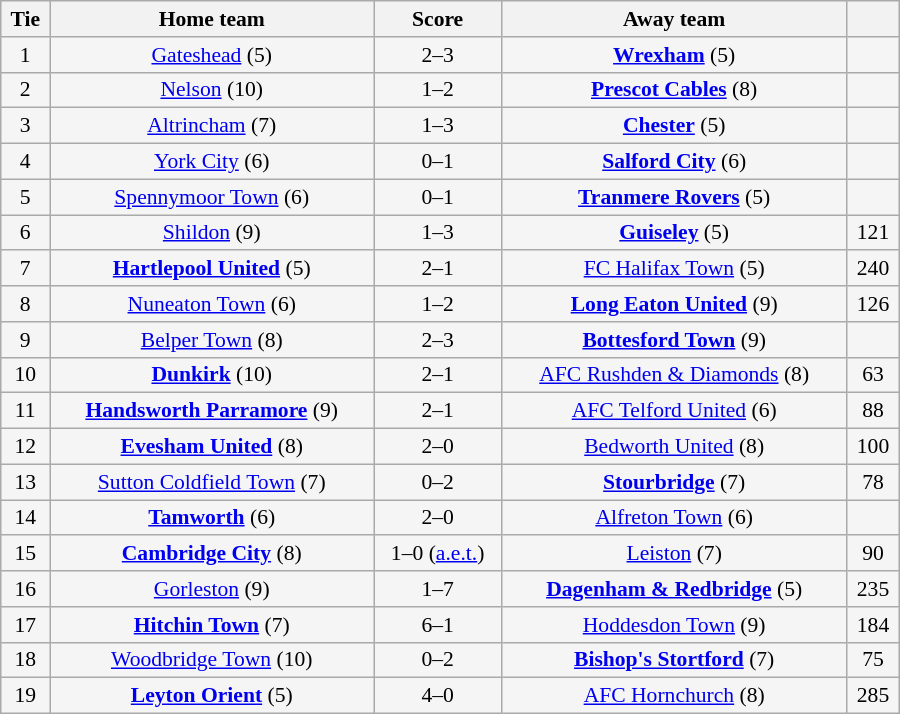<table class="wikitable" style="width: 600px; background:WhiteSmoke; text-align:center; font-size:90%">
<tr>
<th>Tie</th>
<th>Home team</th>
<th>Score</th>
<th>Away team</th>
<th></th>
</tr>
<tr>
<td>1</td>
<td><a href='#'>Gateshead</a> (5)</td>
<td>2–3</td>
<td><strong><a href='#'>Wrexham</a></strong> (5)</td>
<td></td>
</tr>
<tr>
<td>2</td>
<td><a href='#'>Nelson</a> (10)</td>
<td>1–2</td>
<td><strong><a href='#'>Prescot Cables</a></strong> (8)</td>
<td></td>
</tr>
<tr>
<td>3</td>
<td><a href='#'>Altrincham</a> (7)</td>
<td>1–3</td>
<td><strong><a href='#'>Chester</a></strong> (5)</td>
<td></td>
</tr>
<tr>
<td>4</td>
<td><a href='#'>York City</a> (6)</td>
<td>0–1</td>
<td><strong><a href='#'>Salford City</a></strong> (6)</td>
<td></td>
</tr>
<tr>
<td>5</td>
<td><a href='#'>Spennymoor Town</a> (6)</td>
<td>0–1</td>
<td><strong><a href='#'>Tranmere Rovers</a></strong> (5)</td>
<td></td>
</tr>
<tr>
<td>6</td>
<td><a href='#'>Shildon</a> (9)</td>
<td>1–3</td>
<td><strong><a href='#'>Guiseley</a></strong> (5)</td>
<td>121</td>
</tr>
<tr>
<td>7</td>
<td><strong><a href='#'>Hartlepool United</a></strong> (5)</td>
<td>2–1</td>
<td><a href='#'>FC Halifax Town</a> (5)</td>
<td>240</td>
</tr>
<tr>
<td>8</td>
<td><a href='#'>Nuneaton Town</a> (6)</td>
<td>1–2</td>
<td><strong><a href='#'>Long Eaton United</a></strong> (9)</td>
<td>126</td>
</tr>
<tr>
<td>9</td>
<td><a href='#'>Belper Town</a> (8)</td>
<td>2–3</td>
<td><strong><a href='#'>Bottesford Town</a></strong> (9)</td>
<td></td>
</tr>
<tr>
<td>10</td>
<td><strong><a href='#'>Dunkirk</a></strong> (10)</td>
<td>2–1</td>
<td><a href='#'>AFC Rushden & Diamonds</a> (8)</td>
<td>63</td>
</tr>
<tr>
<td>11</td>
<td><strong><a href='#'>Handsworth Parramore</a></strong> (9)</td>
<td>2–1</td>
<td><a href='#'>AFC Telford United</a> (6)</td>
<td>88</td>
</tr>
<tr>
<td>12</td>
<td><strong><a href='#'>Evesham United</a></strong> (8)</td>
<td>2–0</td>
<td><a href='#'>Bedworth United</a> (8)</td>
<td>100</td>
</tr>
<tr>
<td>13</td>
<td><a href='#'>Sutton Coldfield Town</a> (7)</td>
<td>0–2</td>
<td><strong><a href='#'>Stourbridge</a></strong> (7)</td>
<td>78</td>
</tr>
<tr>
<td>14</td>
<td><strong><a href='#'>Tamworth</a></strong> (6)</td>
<td>2–0</td>
<td><a href='#'>Alfreton Town</a> (6)</td>
<td></td>
</tr>
<tr>
<td>15</td>
<td><strong><a href='#'>Cambridge City</a></strong> (8)</td>
<td>1–0 (<a href='#'>a.e.t.</a>)</td>
<td><a href='#'>Leiston</a> (7)</td>
<td>90</td>
</tr>
<tr>
<td>16</td>
<td><a href='#'>Gorleston</a> (9)</td>
<td>1–7</td>
<td><strong><a href='#'>Dagenham & Redbridge</a></strong> (5)</td>
<td>235</td>
</tr>
<tr>
<td>17</td>
<td><strong><a href='#'>Hitchin Town</a></strong> (7)</td>
<td>6–1</td>
<td><a href='#'>Hoddesdon Town</a> (9)</td>
<td>184</td>
</tr>
<tr>
<td>18</td>
<td><a href='#'>Woodbridge Town</a> (10)</td>
<td>0–2</td>
<td><strong><a href='#'>Bishop's Stortford</a></strong> (7)</td>
<td>75</td>
</tr>
<tr>
<td>19</td>
<td><strong><a href='#'>Leyton Orient</a></strong> (5)</td>
<td>4–0</td>
<td><a href='#'>AFC Hornchurch</a> (8)</td>
<td>285</td>
</tr>
</table>
